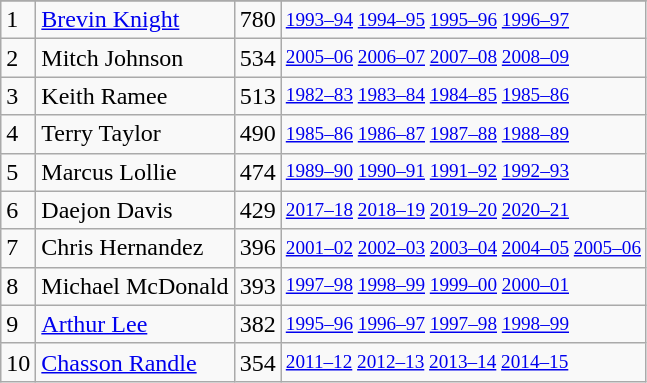<table class="wikitable">
<tr>
</tr>
<tr>
<td>1</td>
<td><a href='#'>Brevin Knight</a></td>
<td>780</td>
<td style="font-size:80%;"><a href='#'>1993–94</a> <a href='#'>1994–95</a> <a href='#'>1995–96</a> <a href='#'>1996–97</a></td>
</tr>
<tr>
<td>2</td>
<td>Mitch Johnson</td>
<td>534</td>
<td style="font-size:80%;"><a href='#'>2005–06</a> <a href='#'>2006–07</a> <a href='#'>2007–08</a> <a href='#'>2008–09</a></td>
</tr>
<tr>
<td>3</td>
<td>Keith Ramee</td>
<td>513</td>
<td style="font-size:80%;"><a href='#'>1982–83</a> <a href='#'>1983–84</a> <a href='#'>1984–85</a> <a href='#'>1985–86</a></td>
</tr>
<tr>
<td>4</td>
<td>Terry Taylor</td>
<td>490</td>
<td style="font-size:80%;"><a href='#'>1985–86</a> <a href='#'>1986–87</a> <a href='#'>1987–88</a> <a href='#'>1988–89</a></td>
</tr>
<tr>
<td>5</td>
<td>Marcus Lollie</td>
<td>474</td>
<td style="font-size:80%;"><a href='#'>1989–90</a> <a href='#'>1990–91</a> <a href='#'>1991–92</a> <a href='#'>1992–93</a></td>
</tr>
<tr>
<td>6</td>
<td>Daejon Davis</td>
<td>429</td>
<td style="font-size:80%;"><a href='#'>2017–18</a> <a href='#'>2018–19</a> <a href='#'>2019–20</a> <a href='#'>2020–21</a></td>
</tr>
<tr>
<td>7</td>
<td>Chris Hernandez</td>
<td>396</td>
<td style="font-size:80%;"><a href='#'>2001–02</a> <a href='#'>2002–03</a> <a href='#'>2003–04</a> <a href='#'>2004–05</a> <a href='#'>2005–06</a></td>
</tr>
<tr>
<td>8</td>
<td>Michael McDonald</td>
<td>393</td>
<td style="font-size:80%;"><a href='#'>1997–98</a> <a href='#'>1998–99</a> <a href='#'>1999–00</a> <a href='#'>2000–01</a></td>
</tr>
<tr>
<td>9</td>
<td><a href='#'>Arthur Lee</a></td>
<td>382</td>
<td style="font-size:80%;"><a href='#'>1995–96</a> <a href='#'>1996–97</a> <a href='#'>1997–98</a> <a href='#'>1998–99</a></td>
</tr>
<tr>
<td>10</td>
<td><a href='#'>Chasson Randle</a></td>
<td>354</td>
<td style="font-size:80%;"><a href='#'>2011–12</a> <a href='#'>2012–13</a> <a href='#'>2013–14</a> <a href='#'>2014–15</a></td>
</tr>
</table>
